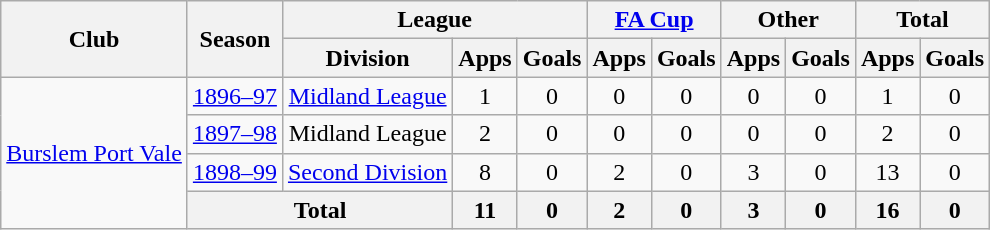<table class="wikitable" style="text-align:center">
<tr>
<th rowspan="2">Club</th>
<th rowspan="2">Season</th>
<th colspan="3">League</th>
<th colspan="2"><a href='#'>FA Cup</a></th>
<th colspan="2">Other</th>
<th colspan="2">Total</th>
</tr>
<tr>
<th>Division</th>
<th>Apps</th>
<th>Goals</th>
<th>Apps</th>
<th>Goals</th>
<th>Apps</th>
<th>Goals</th>
<th>Apps</th>
<th>Goals</th>
</tr>
<tr>
<td rowspan="4"><a href='#'>Burslem Port Vale</a></td>
<td><a href='#'>1896–97</a></td>
<td><a href='#'>Midland League</a></td>
<td>1</td>
<td>0</td>
<td>0</td>
<td>0</td>
<td>0</td>
<td>0</td>
<td>1</td>
<td>0</td>
</tr>
<tr>
<td><a href='#'>1897–98</a></td>
<td>Midland League</td>
<td>2</td>
<td>0</td>
<td>0</td>
<td>0</td>
<td>0</td>
<td>0</td>
<td>2</td>
<td>0</td>
</tr>
<tr>
<td><a href='#'>1898–99</a></td>
<td><a href='#'>Second Division</a></td>
<td>8</td>
<td>0</td>
<td>2</td>
<td>0</td>
<td>3</td>
<td>0</td>
<td>13</td>
<td>0</td>
</tr>
<tr>
<th colspan="2">Total</th>
<th>11</th>
<th>0</th>
<th>2</th>
<th>0</th>
<th>3</th>
<th>0</th>
<th>16</th>
<th>0</th>
</tr>
</table>
